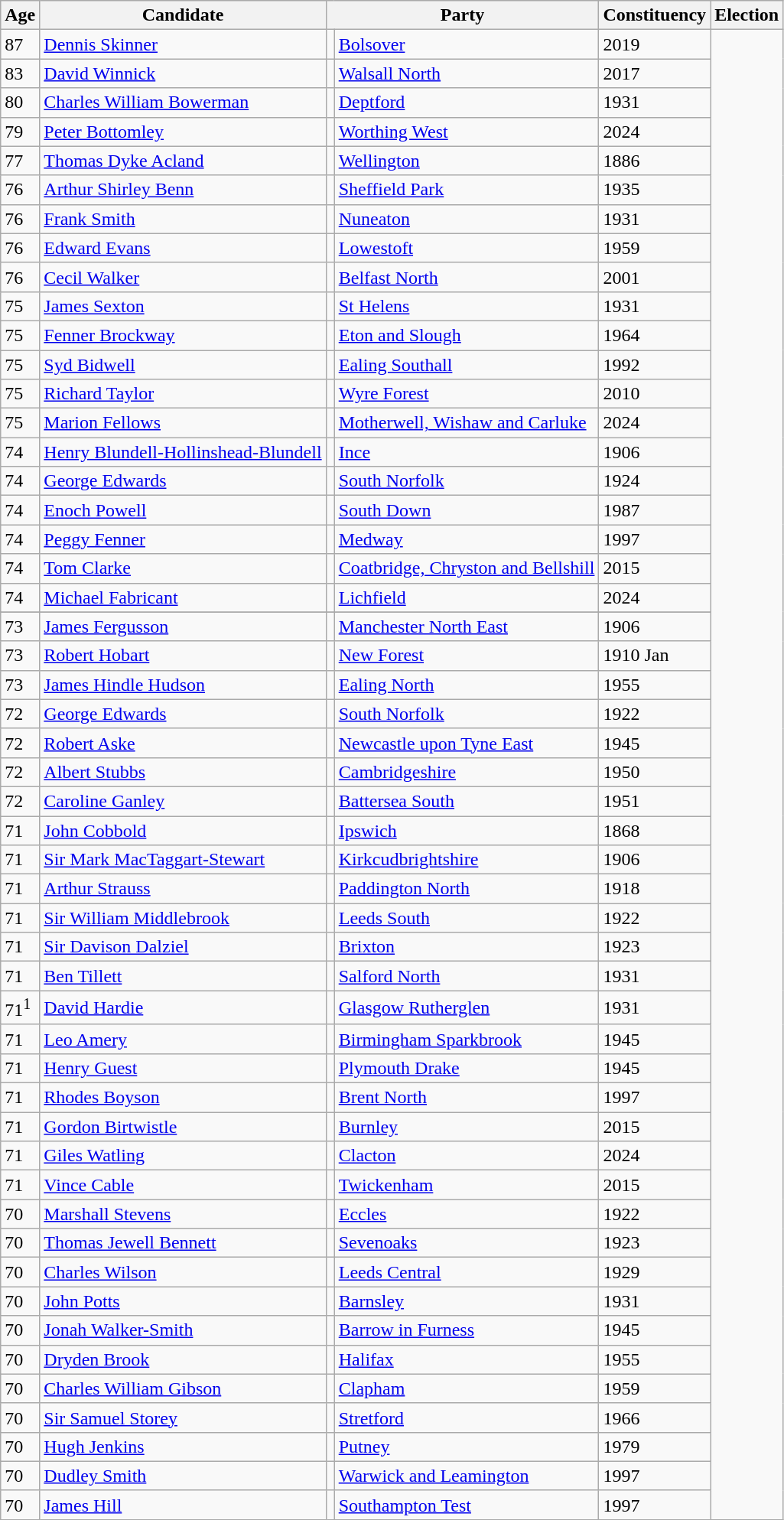<table class="wikitable sortable">
<tr>
<th>Age</th>
<th>Candidate</th>
<th colspan=2>Party</th>
<th>Constituency</th>
<th>Election</th>
</tr>
<tr>
<td>87</td>
<td><a href='#'>Dennis Skinner</a></td>
<td></td>
<td><a href='#'>Bolsover</a></td>
<td>2019</td>
</tr>
<tr>
<td>83</td>
<td><a href='#'>David Winnick</a></td>
<td></td>
<td><a href='#'>Walsall North</a></td>
<td>2017</td>
</tr>
<tr>
<td>80</td>
<td><a href='#'>Charles William Bowerman</a></td>
<td></td>
<td><a href='#'>Deptford</a></td>
<td>1931</td>
</tr>
<tr>
<td>79</td>
<td><a href='#'>Peter Bottomley</a></td>
<td></td>
<td><a href='#'>Worthing West</a></td>
<td>2024</td>
</tr>
<tr>
<td>77</td>
<td><a href='#'>Thomas Dyke Acland</a></td>
<td></td>
<td><a href='#'>Wellington</a></td>
<td>1886</td>
</tr>
<tr>
<td>76</td>
<td><a href='#'>Arthur Shirley Benn</a></td>
<td></td>
<td><a href='#'>Sheffield Park</a></td>
<td>1935</td>
</tr>
<tr>
<td>76</td>
<td><a href='#'>Frank Smith</a></td>
<td></td>
<td><a href='#'>Nuneaton</a></td>
<td>1931</td>
</tr>
<tr>
<td>76</td>
<td><a href='#'>Edward Evans</a></td>
<td></td>
<td><a href='#'>Lowestoft</a></td>
<td>1959</td>
</tr>
<tr>
<td>76</td>
<td><a href='#'>Cecil Walker</a></td>
<td></td>
<td><a href='#'>Belfast North</a></td>
<td>2001</td>
</tr>
<tr>
<td>75</td>
<td><a href='#'>James Sexton</a></td>
<td></td>
<td><a href='#'>St Helens</a></td>
<td>1931</td>
</tr>
<tr>
<td>75</td>
<td><a href='#'>Fenner Brockway</a></td>
<td></td>
<td><a href='#'>Eton and Slough</a></td>
<td>1964</td>
</tr>
<tr>
<td>75</td>
<td><a href='#'>Syd Bidwell</a></td>
<td></td>
<td><a href='#'>Ealing Southall</a></td>
<td>1992</td>
</tr>
<tr>
<td>75</td>
<td><a href='#'>Richard Taylor</a></td>
<td></td>
<td><a href='#'>Wyre Forest</a></td>
<td>2010</td>
</tr>
<tr>
<td>75</td>
<td><a href='#'>Marion Fellows</a></td>
<td></td>
<td><a href='#'>Motherwell, Wishaw and Carluke</a></td>
<td>2024</td>
</tr>
<tr>
<td>74</td>
<td><a href='#'>Henry Blundell-Hollinshead-Blundell</a></td>
<td></td>
<td><a href='#'>Ince</a></td>
<td>1906</td>
</tr>
<tr>
<td>74</td>
<td><a href='#'>George Edwards</a></td>
<td></td>
<td><a href='#'>South Norfolk</a></td>
<td>1924</td>
</tr>
<tr>
<td>74</td>
<td><a href='#'>Enoch Powell</a></td>
<td></td>
<td><a href='#'>South Down</a></td>
<td>1987</td>
</tr>
<tr>
<td>74</td>
<td><a href='#'>Peggy Fenner</a></td>
<td></td>
<td><a href='#'>Medway</a></td>
<td>1997</td>
</tr>
<tr>
<td>74</td>
<td><a href='#'>Tom Clarke</a></td>
<td></td>
<td><a href='#'>Coatbridge, Chryston and Bellshill</a></td>
<td>2015</td>
</tr>
<tr>
<td>74</td>
<td><a href='#'>Michael Fabricant</a></td>
<td></td>
<td><a href='#'>Lichfield</a></td>
<td>2024</td>
</tr>
<tr>
</tr>
<tr>
<td>73</td>
<td><a href='#'>James Fergusson</a></td>
<td></td>
<td><a href='#'>Manchester North East</a></td>
<td>1906</td>
</tr>
<tr>
<td>73</td>
<td><a href='#'>Robert Hobart</a></td>
<td></td>
<td><a href='#'>New Forest</a></td>
<td>1910 Jan</td>
</tr>
<tr>
<td>73</td>
<td><a href='#'>James Hindle Hudson</a></td>
<td></td>
<td><a href='#'>Ealing North</a></td>
<td>1955</td>
</tr>
<tr>
<td>72</td>
<td><a href='#'>George Edwards</a></td>
<td></td>
<td><a href='#'>South Norfolk</a></td>
<td>1922</td>
</tr>
<tr>
<td>72</td>
<td><a href='#'>Robert Aske</a></td>
<td></td>
<td><a href='#'>Newcastle upon Tyne East</a></td>
<td>1945</td>
</tr>
<tr>
<td>72</td>
<td><a href='#'>Albert Stubbs</a></td>
<td></td>
<td><a href='#'>Cambridgeshire</a></td>
<td>1950</td>
</tr>
<tr>
<td>72</td>
<td><a href='#'>Caroline Ganley</a></td>
<td></td>
<td><a href='#'>Battersea South</a></td>
<td>1951</td>
</tr>
<tr>
<td>71</td>
<td><a href='#'>John Cobbold</a></td>
<td></td>
<td><a href='#'>Ipswich</a></td>
<td>1868</td>
</tr>
<tr>
<td>71</td>
<td><a href='#'>Sir Mark MacTaggart-Stewart</a></td>
<td></td>
<td><a href='#'>Kirkcudbrightshire</a></td>
<td>1906</td>
</tr>
<tr>
<td>71</td>
<td><a href='#'>Arthur Strauss</a></td>
<td></td>
<td><a href='#'>Paddington North</a></td>
<td>1918</td>
</tr>
<tr>
<td>71</td>
<td><a href='#'>Sir William Middlebrook</a></td>
<td></td>
<td><a href='#'>Leeds South</a></td>
<td>1922</td>
</tr>
<tr>
<td>71</td>
<td><a href='#'>Sir Davison Dalziel</a></td>
<td></td>
<td><a href='#'>Brixton</a></td>
<td>1923</td>
</tr>
<tr>
<td>71</td>
<td><a href='#'>Ben Tillett</a></td>
<td></td>
<td><a href='#'>Salford North</a></td>
<td>1931</td>
</tr>
<tr>
<td>71<sup>1</sup></td>
<td><a href='#'>David Hardie</a></td>
<td></td>
<td><a href='#'>Glasgow Rutherglen</a></td>
<td>1931</td>
</tr>
<tr>
<td>71</td>
<td><a href='#'>Leo Amery</a></td>
<td></td>
<td><a href='#'>Birmingham Sparkbrook</a></td>
<td>1945</td>
</tr>
<tr>
<td>71</td>
<td><a href='#'>Henry Guest</a></td>
<td></td>
<td><a href='#'>Plymouth Drake</a></td>
<td>1945</td>
</tr>
<tr>
<td>71</td>
<td><a href='#'>Rhodes Boyson</a></td>
<td></td>
<td><a href='#'>Brent North</a></td>
<td>1997</td>
</tr>
<tr>
<td>71</td>
<td><a href='#'>Gordon Birtwistle</a></td>
<td></td>
<td><a href='#'>Burnley</a></td>
<td>2015</td>
</tr>
<tr>
<td>71</td>
<td><a href='#'>Giles Watling</a></td>
<td></td>
<td><a href='#'>Clacton</a></td>
<td>2024</td>
</tr>
<tr>
<td>71</td>
<td><a href='#'>Vince Cable</a></td>
<td></td>
<td><a href='#'>Twickenham</a></td>
<td>2015</td>
</tr>
<tr>
<td>70</td>
<td><a href='#'>Marshall Stevens</a></td>
<td></td>
<td><a href='#'>Eccles</a></td>
<td>1922</td>
</tr>
<tr>
<td>70</td>
<td><a href='#'>Thomas Jewell Bennett</a></td>
<td></td>
<td><a href='#'>Sevenoaks</a></td>
<td>1923</td>
</tr>
<tr>
<td>70</td>
<td><a href='#'>Charles Wilson</a></td>
<td></td>
<td><a href='#'>Leeds Central</a></td>
<td>1929</td>
</tr>
<tr>
<td>70</td>
<td><a href='#'>John Potts</a></td>
<td></td>
<td><a href='#'>Barnsley</a></td>
<td>1931</td>
</tr>
<tr>
<td>70</td>
<td><a href='#'>Jonah Walker-Smith</a></td>
<td></td>
<td><a href='#'>Barrow in Furness</a></td>
<td>1945</td>
</tr>
<tr>
<td>70</td>
<td><a href='#'>Dryden Brook</a></td>
<td></td>
<td><a href='#'>Halifax</a></td>
<td>1955</td>
</tr>
<tr>
<td>70</td>
<td><a href='#'>Charles William Gibson</a></td>
<td></td>
<td><a href='#'>Clapham</a></td>
<td>1959</td>
</tr>
<tr>
<td>70</td>
<td><a href='#'>Sir Samuel Storey</a></td>
<td></td>
<td><a href='#'>Stretford</a></td>
<td>1966</td>
</tr>
<tr>
<td>70</td>
<td><a href='#'>Hugh Jenkins</a></td>
<td></td>
<td><a href='#'>Putney</a></td>
<td>1979</td>
</tr>
<tr>
<td>70</td>
<td><a href='#'>Dudley Smith</a></td>
<td></td>
<td><a href='#'>Warwick and Leamington</a></td>
<td>1997</td>
</tr>
<tr>
<td>70</td>
<td><a href='#'>James Hill</a></td>
<td></td>
<td><a href='#'>Southampton Test</a></td>
<td>1997</td>
</tr>
</table>
